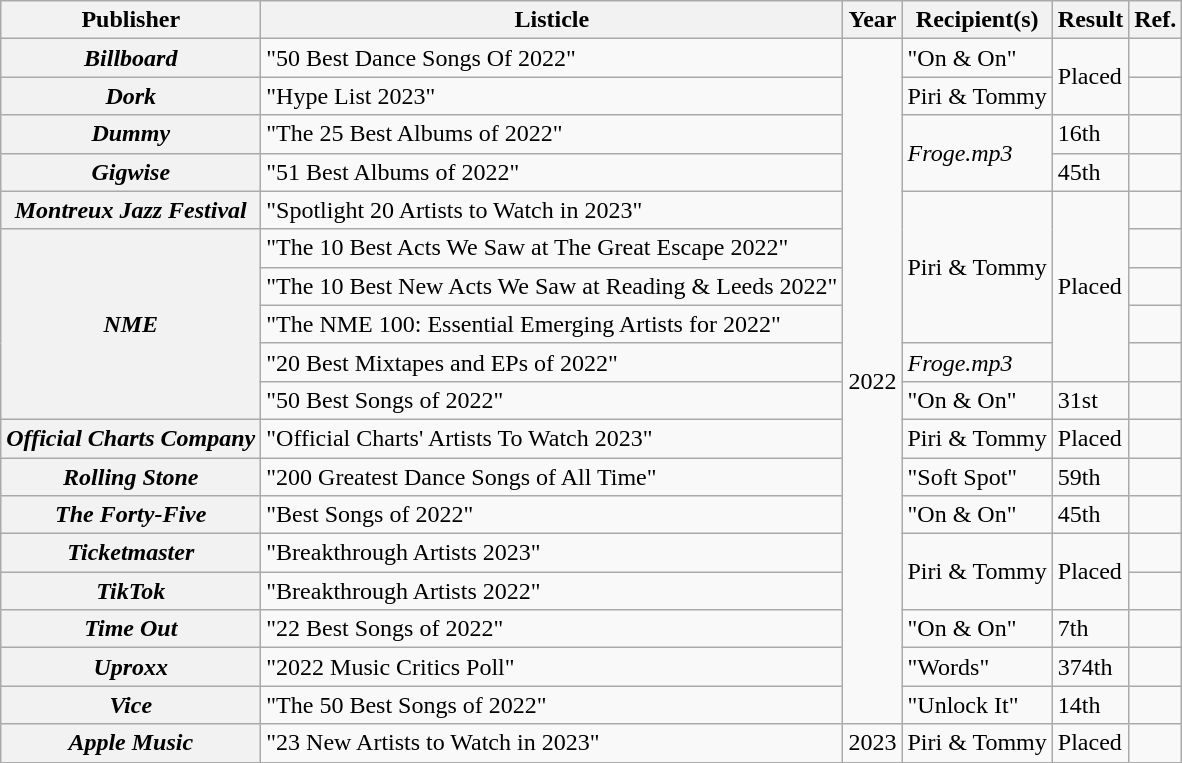<table class="wikitable sortable plainrowheaders">
<tr>
<th scope="col">Publisher</th>
<th scope="col">Listicle</th>
<th scope="col">Year</th>
<th>Recipient(s)</th>
<th scope="col">Result</th>
<th scope="col" class="unsortable">Ref.</th>
</tr>
<tr>
<th scope="rowgroup"><em>Billboard</em></th>
<td>"50 Best Dance Songs Of 2022"</td>
<td rowspan="18">2022</td>
<td>"On & On"</td>
<td rowspan="2">Placed</td>
<td></td>
</tr>
<tr>
<th scope="rowgroup"><em>Dork</em></th>
<td>"Hype List 2023"</td>
<td>Piri & Tommy</td>
<td></td>
</tr>
<tr>
<th scope="rowgroup"><em>Dummy</em></th>
<td>"The 25 Best Albums of 2022"</td>
<td rowspan="2"><em>Froge.mp3</em></td>
<td>16th</td>
<td></td>
</tr>
<tr>
<th scope="rowgroup"><em>Gigwise</em></th>
<td>"51 Best Albums of 2022"</td>
<td>45th</td>
<td></td>
</tr>
<tr>
<th scope="rowgroup"><em>Montreux Jazz Festival</em></th>
<td>"Spotlight 20 Artists to Watch in 2023"</td>
<td rowspan="4">Piri & Tommy</td>
<td rowspan="5">Placed</td>
<td></td>
</tr>
<tr>
<th rowspan="5" scope="rowgroup"><em>NME</em></th>
<td>"The 10 Best Acts We Saw at The Great Escape 2022"</td>
<td></td>
</tr>
<tr>
<td>"The 10 Best New Acts We Saw at Reading & Leeds 2022"</td>
<td></td>
</tr>
<tr>
<td>"The NME 100: Essential Emerging Artists for 2022"</td>
<td></td>
</tr>
<tr>
<td>"20 Best Mixtapes and EPs of 2022"</td>
<td><em>Froge.mp3</em></td>
<td></td>
</tr>
<tr>
<td>"50 Best Songs of 2022"</td>
<td>"On & On"</td>
<td>31st</td>
<td></td>
</tr>
<tr>
<th scope="rowgroup"><em>Official Charts Company</em></th>
<td>"Official Charts' Artists To Watch 2023"</td>
<td>Piri & Tommy</td>
<td>Placed</td>
<td></td>
</tr>
<tr>
<th scope="rowgroup"><em>Rolling Stone</em></th>
<td>"200 Greatest Dance Songs of All Time"</td>
<td>"Soft Spot"</td>
<td>59th</td>
<td></td>
</tr>
<tr>
<th scope="rowgroup"><em>The Forty-Five</em></th>
<td>"Best Songs of 2022"</td>
<td>"On & On"</td>
<td>45th</td>
<td></td>
</tr>
<tr>
<th scope="rowgroup"><em>Ticketmaster</em></th>
<td>"Breakthrough Artists 2023"</td>
<td rowspan="2">Piri & Tommy</td>
<td rowspan="2">Placed</td>
<td></td>
</tr>
<tr>
<th scope="rowgroup"><em>TikTok</em></th>
<td>"Breakthrough Artists 2022"</td>
<td></td>
</tr>
<tr>
<th scope="rowgroup"><em>Time Out</em></th>
<td>"22 Best Songs of 2022"</td>
<td>"On & On"</td>
<td>7th</td>
<td></td>
</tr>
<tr>
<th scope="rowgroup"><em>Uproxx</em></th>
<td>"2022 Music Critics Poll"</td>
<td>"Words"</td>
<td>374th</td>
<td></td>
</tr>
<tr>
<th scope="rowgroup"><em>Vice</em></th>
<td>"The 50 Best Songs of 2022"</td>
<td>"Unlock It"</td>
<td>14th</td>
<td></td>
</tr>
<tr>
<th scope="rowgroup"><em>Apple Music</em></th>
<td>"23 New Artists to Watch in 2023"</td>
<td>2023</td>
<td rowspan="2">Piri & Tommy</td>
<td rowspan="4">Placed</td>
<td></td>
</tr>
</table>
